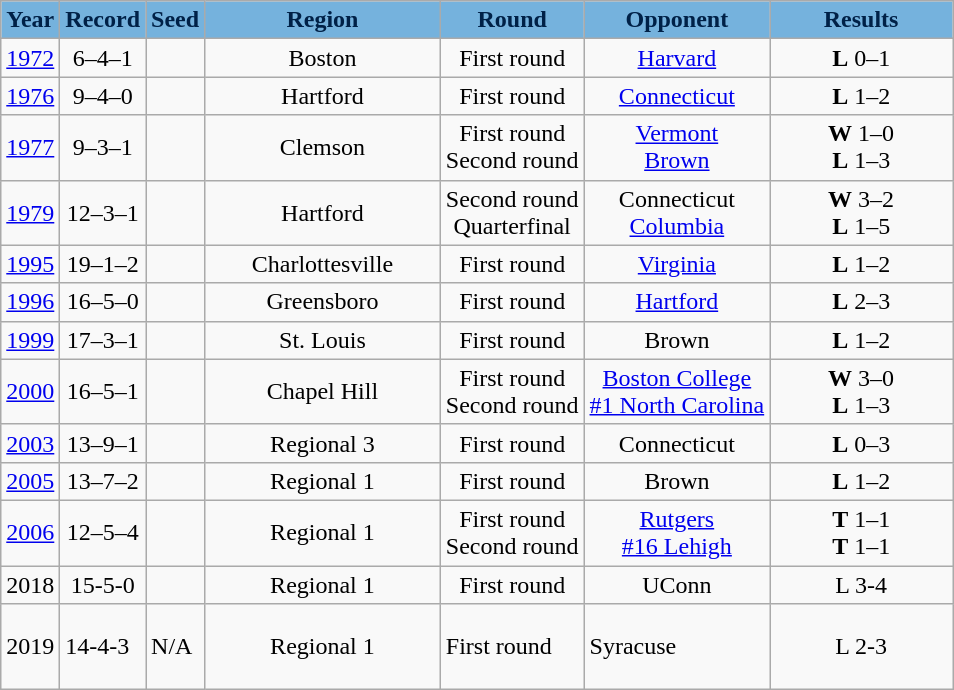<table class="wikitable sortable mw-collapsible" border="1">
<tr align="center">
<th style="background:#75B2DD; color:#002147;">Year</th>
<th style="background:#75B2DD; color:#002147;">Record</th>
<th style="background:#75B2DD; color:#002147;">Seed</th>
<th style="background:#75B2DD; color:#002147;">Region</th>
<th style="background:#75B2DD; color:#002147;">Round</th>
<th style="background:#75B2DD; color:#002147;">Opponent</th>
<th style="background:#75B2DD; color:#002147;">Results</th>
</tr>
<tr align="center">
<td><a href='#'>1972</a></td>
<td>6–4–1</td>
<td></td>
<td>Boston</td>
<td>First round</td>
<td><a href='#'>Harvard</a></td>
<td><strong>L</strong> 0–1</td>
</tr>
<tr align="center">
<td><a href='#'>1976</a></td>
<td>9–4–0</td>
<td></td>
<td>Hartford</td>
<td>First round</td>
<td><a href='#'>Connecticut</a></td>
<td><strong>L</strong> 1–2</td>
</tr>
<tr align="center">
<td><a href='#'>1977</a></td>
<td>9–3–1</td>
<td></td>
<td>Clemson</td>
<td>First round<br>Second round</td>
<td><a href='#'>Vermont</a><br><a href='#'>Brown</a></td>
<td><strong>W</strong> 1–0<br><strong>L</strong> 1–3</td>
</tr>
<tr align="center">
<td><a href='#'>1979</a></td>
<td>12–3–1</td>
<td></td>
<td>Hartford</td>
<td>Second round<br>Quarterfinal</td>
<td>Connecticut<br><a href='#'>Columbia</a></td>
<td><strong>W</strong> 3–2 <br><strong>L</strong> 1–5</td>
</tr>
<tr align="center">
<td><a href='#'>1995</a></td>
<td>19–1–2</td>
<td></td>
<td>Charlottesville</td>
<td>First round</td>
<td><a href='#'>Virginia</a></td>
<td><strong>L</strong> 1–2</td>
</tr>
<tr align="center">
<td><a href='#'>1996</a></td>
<td>16–5–0</td>
<td></td>
<td>Greensboro</td>
<td>First round</td>
<td><a href='#'>Hartford</a></td>
<td><strong>L</strong> 2–3 </td>
</tr>
<tr align="center">
<td><a href='#'>1999</a></td>
<td>17–3–1</td>
<td></td>
<td>St. Louis</td>
<td>First round</td>
<td>Brown</td>
<td><strong>L</strong> 1–2 </td>
</tr>
<tr align="center">
<td><a href='#'>2000</a></td>
<td>16–5–1</td>
<td></td>
<td>Chapel Hill</td>
<td>First round<br>Second round</td>
<td><a href='#'>Boston College</a><br><a href='#'>#1 North Carolina</a></td>
<td><strong>W</strong> 3–0<br><strong>L</strong> 1–3</td>
</tr>
<tr align="center">
<td><a href='#'>2003</a></td>
<td>13–9–1</td>
<td></td>
<td>Regional 3</td>
<td>First round</td>
<td>Connecticut</td>
<td><strong>L</strong> 0–3</td>
</tr>
<tr align="center">
<td><a href='#'>2005</a></td>
<td>13–7–2</td>
<td></td>
<td>Regional 1</td>
<td>First round</td>
<td>Brown</td>
<td><strong>L</strong> 1–2</td>
</tr>
<tr align="center">
<td><a href='#'>2006</a></td>
<td>12–5–4</td>
<td></td>
<td>Regional 1</td>
<td>First round<br>Second round</td>
<td><a href='#'>Rutgers</a><br><a href='#'>#16 Lehigh</a></td>
<td><strong>T</strong> 1–1 <br><strong>T</strong> 1–1 </td>
</tr>
<tr align="center">
<td>2018</td>
<td>15-5-0</td>
<td></td>
<td>Regional 1</td>
<td>First round</td>
<td>UConn</td>
<td>L 3-4</td>
</tr>
<tr>
<td>2019</td>
<td>14-4-3</td>
<td>N/A</td>
<td><blockquote>Regional 1</blockquote></td>
<td>First round</td>
<td>Syracuse</td>
<td><blockquote>L 2-3</blockquote></td>
</tr>
</table>
